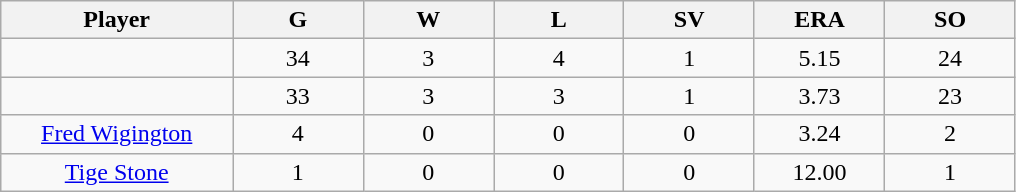<table class="wikitable sortable">
<tr>
<th bgcolor="#DDDDFF" width="16%">Player</th>
<th bgcolor="#DDDDFF" width="9%">G</th>
<th bgcolor="#DDDDFF" width="9%">W</th>
<th bgcolor="#DDDDFF" width="9%">L</th>
<th bgcolor="#DDDDFF" width="9%">SV</th>
<th bgcolor="#DDDDFF" width="9%">ERA</th>
<th bgcolor="#DDDDFF" width="9%">SO</th>
</tr>
<tr align="center">
<td></td>
<td>34</td>
<td>3</td>
<td>4</td>
<td>1</td>
<td>5.15</td>
<td>24</td>
</tr>
<tr align="center">
<td></td>
<td>33</td>
<td>3</td>
<td>3</td>
<td>1</td>
<td>3.73</td>
<td>23</td>
</tr>
<tr align="center">
<td><a href='#'>Fred Wigington</a></td>
<td>4</td>
<td>0</td>
<td>0</td>
<td>0</td>
<td>3.24</td>
<td>2</td>
</tr>
<tr align="center">
<td><a href='#'>Tige Stone</a></td>
<td>1</td>
<td>0</td>
<td>0</td>
<td>0</td>
<td>12.00</td>
<td>1</td>
</tr>
</table>
